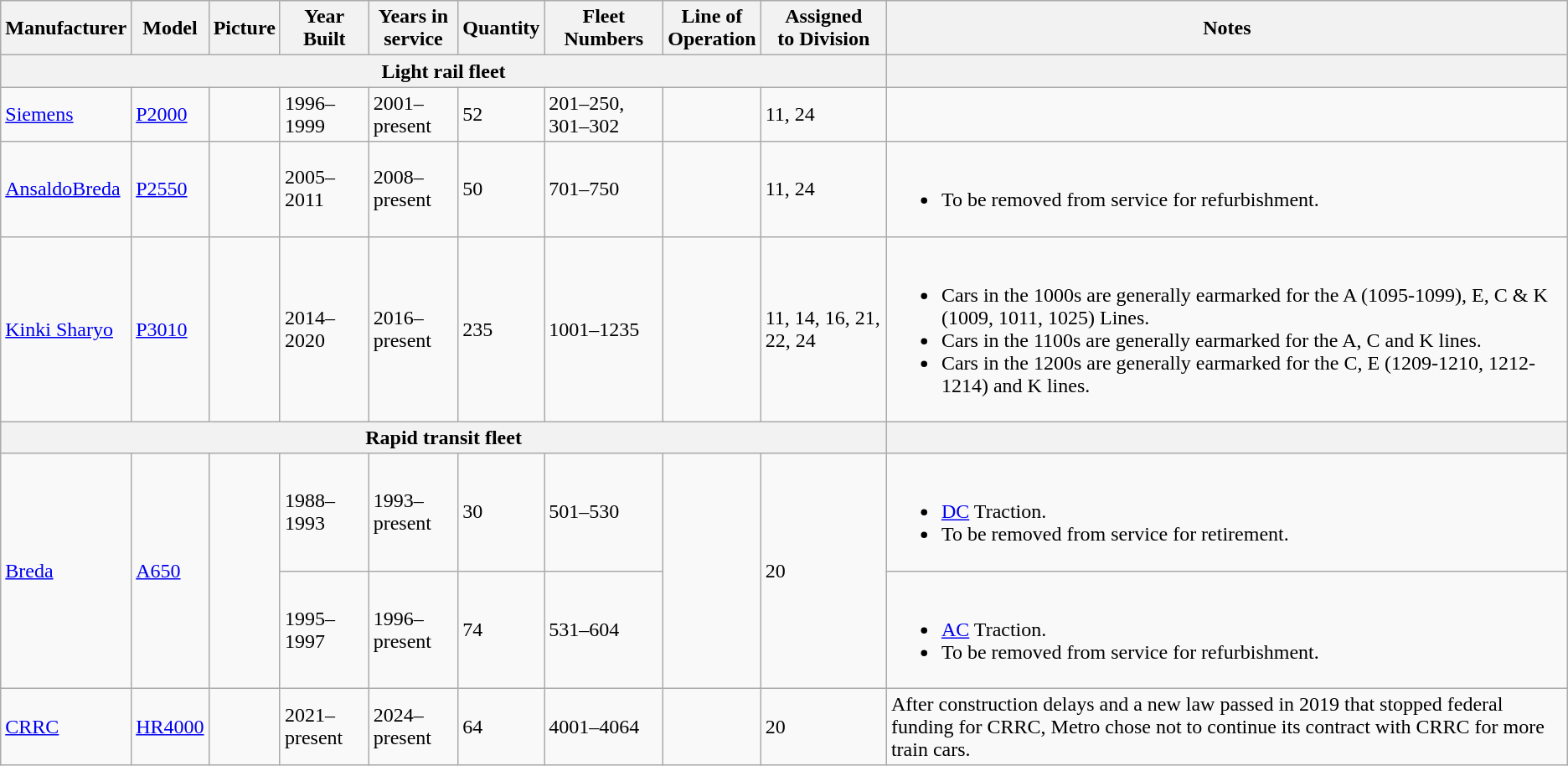<table class="wikitable sortable">
<tr>
<th>Manufacturer</th>
<th>Model</th>
<th class=unsortable>Picture</th>
<th>Year Built</th>
<th>Years in<br>service</th>
<th>Quantity</th>
<th>Fleet Numbers</th>
<th>Line of<br>Operation</th>
<th>Assigned<br>to Division</th>
<th class=unsortable>Notes</th>
</tr>
<tr>
<th colspan="9">Light rail fleet</th>
<th></th>
</tr>
<tr>
<td><a href='#'>Siemens</a></td>
<td><a href='#'>P2000</a></td>
<td></td>
<td>1996–1999</td>
<td>2001–present</td>
<td>52</td>
<td>201–250, 301–302</td>
<td></td>
<td>11, 24</td>
<td></td>
</tr>
<tr>
<td><a href='#'>AnsaldoBreda</a></td>
<td><a href='#'>P2550</a></td>
<td></td>
<td>2005–2011</td>
<td>2008–present</td>
<td>50</td>
<td>701–750</td>
<td></td>
<td>11, 24</td>
<td><br><ul><li>To be removed from service for refurbishment.</li></ul></td>
</tr>
<tr>
<td><a href='#'>Kinki Sharyo</a></td>
<td><a href='#'>P3010</a></td>
<td></td>
<td>2014–2020</td>
<td>2016–present</td>
<td>235</td>
<td>1001–1235</td>
<td></td>
<td>11, 14, 16, 21, 22, 24</td>
<td><br><ul><li>Cars in the 1000s are generally earmarked for the A (1095-1099), E, C & K (1009, 1011, 1025)  Lines.</li><li>Cars in the 1100s are generally earmarked for the A, C and K lines.</li><li>Cars in the 1200s are generally earmarked for the C, E (1209-1210, 1212-1214) and K lines.</li></ul></td>
</tr>
<tr>
<th colspan="9">Rapid transit fleet</th>
<th></th>
</tr>
<tr>
<td rowspan="2"><a href='#'>Breda</a></td>
<td rowspan="2"><a href='#'>A650</a></td>
<td rowspan="2"></td>
<td>1988–1993</td>
<td>1993–present</td>
<td>30</td>
<td>501–530</td>
<td rowspan="2"></td>
<td rowspan="2">20</td>
<td><br><ul><li><a href='#'>DC</a> Traction.</li><li>To be removed from service for retirement.</li></ul></td>
</tr>
<tr>
<td>1995–1997</td>
<td>1996–present</td>
<td>74</td>
<td>531–604</td>
<td><br><ul><li><a href='#'>AC</a> Traction.</li><li>To be removed from service for refurbishment.</li></ul></td>
</tr>
<tr>
<td><a href='#'>CRRC</a></td>
<td><a href='#'>HR4000</a></td>
<td></td>
<td>2021–present</td>
<td>2024–present</td>
<td>64</td>
<td>4001–4064</td>
<td></td>
<td>20</td>
<td>After construction delays and a new law passed in 2019 that stopped federal funding for CRRC, Metro chose not to continue its contract with CRRC for more train cars.</td>
</tr>
</table>
